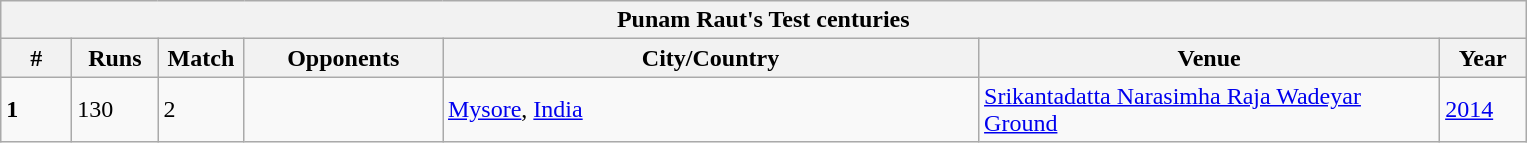<table class="wikitable">
<tr>
<th colspan="8">Punam Raut's Test centuries</th>
</tr>
<tr>
<th style="width:40px;">#</th>
<th style="width:50px;">Runs</th>
<th style="width:50px;">Match</th>
<th style="width:125px;">Opponents</th>
<th style="width:350px;">City/Country</th>
<th style="width:300px;">Venue</th>
<th style="width:50px;">Year</th>
</tr>
<tr>
<td><strong>1</strong></td>
<td>130</td>
<td>2</td>
<td></td>
<td> <a href='#'>Mysore</a>, <a href='#'>India</a></td>
<td><a href='#'>Srikantadatta Narasimha Raja Wadeyar Ground</a></td>
<td><a href='#'>2014</a></td>
</tr>
</table>
